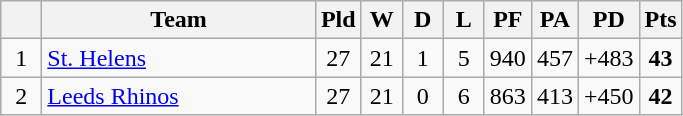<table class="wikitable" style="text-align:center;">
<tr>
<th style="width:20px;" abbr="Position"></th>
<th width=175>Team</th>
<th style="width:20px;" abbr="Played">Pld</th>
<th style="width:20px;" abbr="Won">W</th>
<th style="width:20px;" abbr="Drawn">D</th>
<th style="width:20px;" abbr="Lost">L</th>
<th style="width:20px;" abbr="Points for">PF</th>
<th style="width:20px;" abbr="Points against">PA</th>
<th style="width:20px;" abbr="Points difference">PD</th>
<th style="width:20px;" abbr="Points">Pts</th>
</tr>
<tr>
<td>1</td>
<td style="text-align:left;"> <a href='#'>St. Helens</a></td>
<td>27</td>
<td>21</td>
<td>1</td>
<td>5</td>
<td>940</td>
<td>457</td>
<td>+483</td>
<td><strong>43</strong></td>
</tr>
<tr>
<td>2</td>
<td style="text-align:left;"> <a href='#'>Leeds Rhinos</a></td>
<td>27</td>
<td>21</td>
<td>0</td>
<td>6</td>
<td>863</td>
<td>413</td>
<td>+450</td>
<td><strong>42</strong></td>
</tr>
</table>
